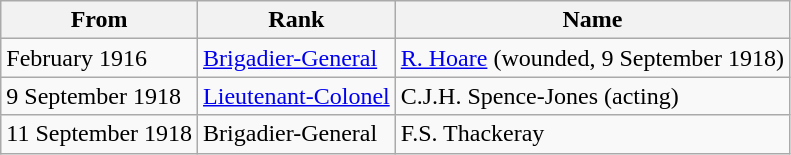<table class="wikitable">
<tr>
<th>From</th>
<th>Rank</th>
<th>Name</th>
</tr>
<tr>
<td>February 1916</td>
<td><a href='#'>Brigadier-General</a></td>
<td><a href='#'>R. Hoare</a> (wounded, 9 September 1918)</td>
</tr>
<tr>
<td>9 September 1918</td>
<td><a href='#'>Lieutenant-Colonel</a></td>
<td>C.J.H. Spence-Jones (acting)</td>
</tr>
<tr>
<td>11 September 1918</td>
<td>Brigadier-General</td>
<td>F.S. Thackeray</td>
</tr>
</table>
